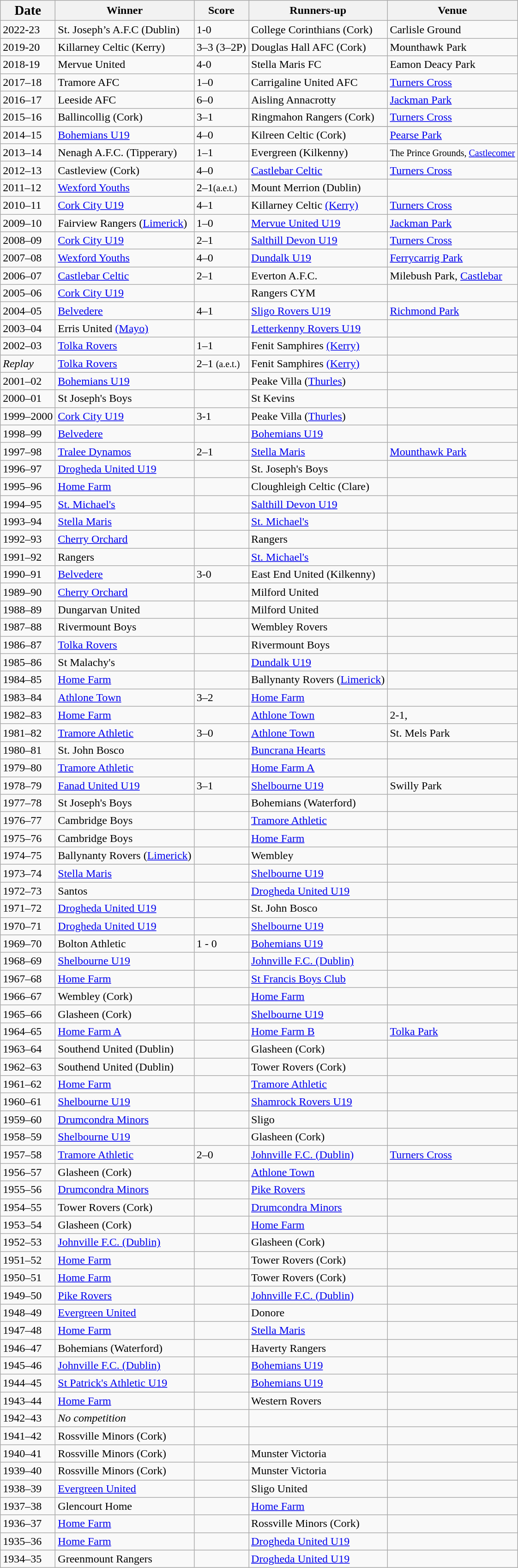<table class="wikitable collapsible">
<tr>
<th><big>Date</big></th>
<th>Winner</th>
<th>Score</th>
<th>Runners-up</th>
<th>Venue</th>
</tr>
<tr>
<td>2022-23</td>
<td>St. Joseph’s A.F.C (Dublin)</td>
<td>1-0</td>
<td>College Corinthians (Cork)</td>
<td>Carlisle Ground</td>
</tr>
<tr>
<td>2019-20</td>
<td>Killarney Celtic (Kerry)</td>
<td>3–3 (3–2P)</td>
<td>Douglas Hall AFC (Cork)</td>
<td>Mounthawk Park</td>
</tr>
<tr>
<td>2018-19</td>
<td>Mervue United</td>
<td>4-0</td>
<td>Stella Maris FC</td>
<td>Eamon Deacy Park</td>
</tr>
<tr>
<td>2017–18</td>
<td>Tramore AFC</td>
<td>1–0</td>
<td>Carrigaline United AFC</td>
<td><a href='#'>Turners Cross</a></td>
</tr>
<tr>
<td>2016–17</td>
<td>Leeside AFC</td>
<td>6–0</td>
<td>Aisling Annacrotty</td>
<td><a href='#'>Jackman Park</a></td>
</tr>
<tr>
<td>2015–16</td>
<td>Ballincollig (Cork)</td>
<td>3–1</td>
<td>Ringmahon Rangers (Cork)</td>
<td><a href='#'>Turners Cross</a></td>
</tr>
<tr 15B.C>
</tr>
<tr>
<td>2014–15</td>
<td><a href='#'>Bohemians U19</a></td>
<td>4–0</td>
<td>Kilreen Celtic (Cork)</td>
<td><a href='#'>Pearse Park</a></td>
</tr>
<tr>
<td>2013–14</td>
<td>Nenagh A.F.C. (Tipperary)</td>
<td>1–1 </td>
<td>Evergreen (Kilkenny)</td>
<td><small>The Prince Grounds, <a href='#'>Castlecomer</a></small></td>
</tr>
<tr>
<td>2012–13</td>
<td>Castleview (Cork)</td>
<td>4–0</td>
<td><a href='#'>Castlebar Celtic</a></td>
<td><a href='#'>Turners Cross</a></td>
</tr>
<tr>
<td>2011–12</td>
<td><a href='#'>Wexford Youths</a></td>
<td>2–1<small>(a.e.t.)</small></td>
<td>Mount Merrion (Dublin)</td>
<td></td>
</tr>
<tr>
<td>2010–11</td>
<td><a href='#'>Cork City U19</a></td>
<td>4–1</td>
<td>Killarney Celtic <a href='#'>(Kerry)</a></td>
<td><a href='#'>Turners Cross</a></td>
</tr>
<tr>
<td>2009–10</td>
<td>Fairview Rangers (<a href='#'>Limerick</a>)</td>
<td>1–0</td>
<td><a href='#'>Mervue United U19</a></td>
<td><a href='#'>Jackman Park</a></td>
</tr>
<tr>
<td>2008–09</td>
<td><a href='#'>Cork City U19</a></td>
<td>2–1</td>
<td><a href='#'>Salthill Devon U19</a></td>
<td><a href='#'>Turners Cross</a></td>
</tr>
<tr>
<td>2007–08</td>
<td><a href='#'>Wexford Youths</a></td>
<td>4–0</td>
<td><a href='#'>Dundalk U19</a></td>
<td><a href='#'>Ferrycarrig Park</a></td>
</tr>
<tr>
<td>2006–07</td>
<td><a href='#'>Castlebar Celtic</a></td>
<td>2–1</td>
<td>Everton A.F.C.</td>
<td>Milebush Park, <a href='#'>Castlebar</a></td>
</tr>
<tr>
<td>2005–06</td>
<td><a href='#'>Cork City U19</a></td>
<td></td>
<td>Rangers CYM</td>
<td></td>
</tr>
<tr>
<td>2004–05</td>
<td><a href='#'>Belvedere</a></td>
<td>4–1</td>
<td><a href='#'>Sligo Rovers U19</a></td>
<td><a href='#'>Richmond Park</a></td>
</tr>
<tr>
<td>2003–04</td>
<td>Erris United <a href='#'>(Mayo)</a></td>
<td></td>
<td><a href='#'>Letterkenny Rovers U19</a></td>
<td></td>
</tr>
<tr>
<td>2002–03</td>
<td><a href='#'>Tolka Rovers</a></td>
<td>1–1</td>
<td>Fenit Samphires <a href='#'>(Kerry)</a></td>
<td></td>
</tr>
<tr>
<td><em>Replay</em></td>
<td><a href='#'>Tolka Rovers</a></td>
<td>2–1 <small>(a.e.t.)</small></td>
<td>Fenit Samphires <a href='#'>(Kerry)</a></td>
<td></td>
</tr>
<tr>
<td>2001–02</td>
<td><a href='#'>Bohemians U19</a></td>
<td></td>
<td>Peake Villa (<a href='#'>Thurles</a>)</td>
<td></td>
</tr>
<tr>
<td>2000–01</td>
<td>St Joseph's Boys</td>
<td></td>
<td>St Kevins</td>
<td></td>
</tr>
<tr>
<td>1999–2000</td>
<td><a href='#'>Cork City U19</a></td>
<td>3-1</td>
<td>Peake Villa (<a href='#'>Thurles</a>)</td>
<td></td>
</tr>
<tr>
<td>1998–99</td>
<td><a href='#'>Belvedere</a></td>
<td></td>
<td><a href='#'>Bohemians U19</a></td>
<td></td>
</tr>
<tr>
<td>1997–98</td>
<td><a href='#'>Tralee Dynamos</a></td>
<td>2–1</td>
<td><a href='#'>Stella Maris</a></td>
<td><a href='#'>Mounthawk Park</a></td>
</tr>
<tr>
<td>1996–97</td>
<td><a href='#'>Drogheda United U19</a></td>
<td></td>
<td>St. Joseph's Boys</td>
<td></td>
</tr>
<tr>
<td>1995–96</td>
<td><a href='#'>Home Farm</a></td>
<td></td>
<td>Cloughleigh Celtic (Clare)</td>
<td></td>
</tr>
<tr>
<td>1994–95</td>
<td><a href='#'>St. Michael's</a></td>
<td></td>
<td><a href='#'>Salthill Devon U19</a></td>
<td></td>
</tr>
<tr>
<td>1993–94</td>
<td><a href='#'>Stella Maris</a></td>
<td></td>
<td><a href='#'>St. Michael's</a></td>
<td></td>
</tr>
<tr>
<td>1992–93</td>
<td><a href='#'>Cherry Orchard</a></td>
<td></td>
<td>Rangers</td>
<td></td>
</tr>
<tr>
<td>1991–92</td>
<td>Rangers</td>
<td></td>
<td><a href='#'>St. Michael's</a></td>
<td></td>
</tr>
<tr>
<td>1990–91</td>
<td><a href='#'>Belvedere</a></td>
<td>3-0</td>
<td>East End United (Kilkenny)</td>
<td></td>
</tr>
<tr>
<td>1989–90</td>
<td><a href='#'>Cherry Orchard</a></td>
<td></td>
<td>Milford United </td>
<td></td>
</tr>
<tr>
<td>1988–89</td>
<td>Dungarvan United</td>
<td></td>
<td>Milford United</td>
<td></td>
</tr>
<tr>
<td>1987–88</td>
<td>Rivermount Boys</td>
<td></td>
<td>Wembley Rovers</td>
<td></td>
</tr>
<tr>
<td>1986–87</td>
<td><a href='#'>Tolka Rovers</a></td>
<td></td>
<td>Rivermount Boys</td>
<td></td>
</tr>
<tr>
<td>1985–86</td>
<td>St Malachy's</td>
<td></td>
<td><a href='#'>Dundalk U19</a></td>
<td></td>
</tr>
<tr>
<td>1984–85</td>
<td><a href='#'>Home Farm</a></td>
<td></td>
<td>Ballynanty Rovers (<a href='#'>Limerick</a>)</td>
<td></td>
</tr>
<tr>
<td>1983–84</td>
<td><a href='#'>Athlone Town</a></td>
<td>3–2</td>
<td><a href='#'>Home Farm</a></td>
<td></td>
</tr>
<tr>
<td>1982–83</td>
<td><a href='#'>Home Farm</a></td>
<td></td>
<td><a href='#'>Athlone Town</a></td>
<td>2-1,</td>
</tr>
<tr>
<td>1981–82</td>
<td><a href='#'>Tramore Athletic</a></td>
<td>3–0</td>
<td><a href='#'>Athlone Town</a></td>
<td>St. Mels Park</td>
</tr>
<tr>
<td>1980–81</td>
<td>St. John Bosco</td>
<td></td>
<td><a href='#'>Buncrana Hearts</a></td>
<td></td>
</tr>
<tr>
<td>1979–80</td>
<td><a href='#'>Tramore Athletic</a></td>
<td></td>
<td><a href='#'>Home Farm A</a></td>
<td></td>
</tr>
<tr>
<td>1978–79</td>
<td><a href='#'>Fanad United U19</a></td>
<td>3–1</td>
<td><a href='#'>Shelbourne U19</a></td>
<td>Swilly Park</td>
</tr>
<tr>
<td>1977–78</td>
<td>St Joseph's Boys</td>
<td></td>
<td>Bohemians (Waterford)</td>
<td></td>
</tr>
<tr>
<td>1976–77</td>
<td>Cambridge Boys</td>
<td></td>
<td><a href='#'>Tramore Athletic</a></td>
<td></td>
</tr>
<tr>
<td>1975–76</td>
<td>Cambridge Boys</td>
<td></td>
<td><a href='#'>Home Farm</a></td>
<td></td>
</tr>
<tr>
<td>1974–75</td>
<td>Ballynanty Rovers (<a href='#'>Limerick</a>)</td>
<td></td>
<td>Wembley</td>
<td></td>
</tr>
<tr>
<td>1973–74</td>
<td><a href='#'>Stella Maris</a></td>
<td></td>
<td><a href='#'>Shelbourne U19</a></td>
<td></td>
</tr>
<tr>
<td>1972–73</td>
<td>Santos</td>
<td></td>
<td><a href='#'>Drogheda United U19</a></td>
<td></td>
</tr>
<tr>
<td>1971–72</td>
<td><a href='#'>Drogheda United U19</a></td>
<td></td>
<td>St. John Bosco</td>
<td></td>
</tr>
<tr>
<td>1970–71</td>
<td><a href='#'>Drogheda United U19</a></td>
<td></td>
<td><a href='#'>Shelbourne U19</a></td>
<td></td>
</tr>
<tr>
<td>1969–70</td>
<td>Bolton Athletic</td>
<td>1 - 0</td>
<td><a href='#'>Bohemians U19</a></td>
<td></td>
</tr>
<tr>
<td>1968–69</td>
<td><a href='#'>Shelbourne U19</a></td>
<td></td>
<td><a href='#'>Johnville F.C. (Dublin)</a></td>
<td></td>
</tr>
<tr>
<td>1967–68</td>
<td><a href='#'>Home Farm</a></td>
<td></td>
<td><a href='#'>St Francis Boys Club</a></td>
<td></td>
</tr>
<tr>
<td>1966–67</td>
<td>Wembley (Cork)</td>
<td></td>
<td><a href='#'>Home Farm</a></td>
<td></td>
</tr>
<tr>
<td>1965–66</td>
<td>Glasheen (Cork)</td>
<td></td>
<td><a href='#'>Shelbourne U19</a></td>
<td></td>
</tr>
<tr>
<td>1964–65</td>
<td><a href='#'>Home Farm A</a></td>
<td></td>
<td><a href='#'>Home Farm B</a></td>
<td><a href='#'>Tolka Park</a></td>
</tr>
<tr>
<td>1963–64</td>
<td>Southend United (Dublin)</td>
<td></td>
<td>Glasheen (Cork)</td>
<td></td>
</tr>
<tr>
<td>1962–63</td>
<td>Southend United (Dublin)</td>
<td></td>
<td>Tower Rovers (Cork)</td>
<td></td>
</tr>
<tr>
<td>1961–62</td>
<td><a href='#'>Home Farm</a></td>
<td></td>
<td><a href='#'>Tramore Athletic</a></td>
<td></td>
</tr>
<tr>
<td>1960–61</td>
<td><a href='#'>Shelbourne U19</a></td>
<td></td>
<td><a href='#'>Shamrock Rovers U19</a></td>
<td></td>
</tr>
<tr>
<td>1959–60</td>
<td><a href='#'>Drumcondra Minors</a></td>
<td></td>
<td>Sligo </td>
<td></td>
</tr>
<tr>
<td>1958–59</td>
<td><a href='#'>Shelbourne U19</a></td>
<td></td>
<td>Glasheen (Cork)</td>
<td></td>
</tr>
<tr>
<td>1957–58</td>
<td><a href='#'>Tramore Athletic</a></td>
<td>2–0</td>
<td><a href='#'>Johnville F.C. (Dublin)</a></td>
<td><a href='#'>Turners Cross</a></td>
</tr>
<tr>
<td>1956–57</td>
<td>Glasheen (Cork)</td>
<td></td>
<td><a href='#'>Athlone Town</a></td>
<td></td>
</tr>
<tr>
<td>1955–56</td>
<td><a href='#'>Drumcondra Minors</a></td>
<td></td>
<td><a href='#'>Pike Rovers</a></td>
<td></td>
</tr>
<tr>
<td>1954–55</td>
<td>Tower Rovers (Cork)</td>
<td></td>
<td><a href='#'>Drumcondra Minors</a></td>
<td></td>
</tr>
<tr>
<td>1953–54</td>
<td>Glasheen (Cork)</td>
<td></td>
<td><a href='#'>Home Farm</a></td>
<td></td>
</tr>
<tr>
<td>1952–53</td>
<td><a href='#'>Johnville F.C. (Dublin)</a></td>
<td></td>
<td>Glasheen (Cork)</td>
<td></td>
</tr>
<tr>
<td>1951–52</td>
<td><a href='#'>Home Farm</a></td>
<td></td>
<td>Tower Rovers (Cork)</td>
<td></td>
</tr>
<tr>
<td>1950–51</td>
<td><a href='#'>Home Farm</a></td>
<td></td>
<td>Tower Rovers (Cork)</td>
<td></td>
</tr>
<tr>
<td>1949–50</td>
<td><a href='#'>Pike Rovers</a></td>
<td></td>
<td><a href='#'>Johnville F.C. (Dublin)</a></td>
<td></td>
</tr>
<tr>
<td>1948–49</td>
<td><a href='#'>Evergreen United</a></td>
<td></td>
<td>Donore</td>
<td></td>
</tr>
<tr>
<td>1947–48</td>
<td><a href='#'>Home Farm</a></td>
<td></td>
<td><a href='#'>Stella Maris</a></td>
<td></td>
</tr>
<tr>
<td>1946–47</td>
<td>Bohemians (Waterford)</td>
<td></td>
<td>Haverty Rangers</td>
<td></td>
</tr>
<tr>
<td>1945–46</td>
<td><a href='#'>Johnville F.C. (Dublin)</a></td>
<td></td>
<td><a href='#'>Bohemians U19</a></td>
<td></td>
</tr>
<tr>
<td>1944–45</td>
<td><a href='#'>St Patrick's Athletic U19</a></td>
<td></td>
<td><a href='#'>Bohemians U19</a></td>
<td></td>
</tr>
<tr>
<td>1943–44</td>
<td><a href='#'>Home Farm</a></td>
<td></td>
<td>Western Rovers</td>
<td></td>
</tr>
<tr>
<td>1942–43</td>
<td><em>No competition</em></td>
<td></td>
<td></td>
<td></td>
</tr>
<tr>
<td>1941–42</td>
<td>Rossville Minors (Cork)</td>
<td></td>
<td></td>
<td></td>
</tr>
<tr>
<td>1940–41</td>
<td>Rossville Minors (Cork)</td>
<td></td>
<td>Munster Victoria</td>
<td></td>
</tr>
<tr>
<td>1939–40</td>
<td>Rossville Minors (Cork)</td>
<td></td>
<td>Munster Victoria</td>
<td></td>
</tr>
<tr>
<td>1938–39</td>
<td><a href='#'>Evergreen United</a></td>
<td></td>
<td>Sligo United</td>
<td></td>
</tr>
<tr>
<td>1937–38</td>
<td>Glencourt Home</td>
<td></td>
<td><a href='#'>Home Farm</a></td>
<td></td>
</tr>
<tr>
<td>1936–37</td>
<td><a href='#'>Home Farm</a></td>
<td></td>
<td>Rossville Minors (Cork)</td>
<td></td>
</tr>
<tr>
<td>1935–36</td>
<td><a href='#'>Home Farm</a></td>
<td></td>
<td><a href='#'>Drogheda United U19</a></td>
<td></td>
</tr>
<tr>
<td>1934–35</td>
<td>Greenmount Rangers</td>
<td></td>
<td><a href='#'>Drogheda United U19</a></td>
<td></td>
</tr>
</table>
